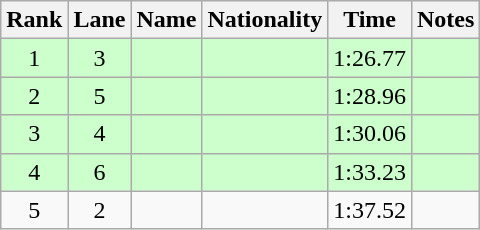<table class="wikitable sortable" style="text-align:center">
<tr>
<th>Rank</th>
<th>Lane</th>
<th>Name</th>
<th>Nationality</th>
<th>Time</th>
<th>Notes</th>
</tr>
<tr bgcolor=ccffcc>
<td>1</td>
<td>3</td>
<td align=left></td>
<td align=left></td>
<td>1:26.77</td>
<td><strong></strong></td>
</tr>
<tr bgcolor=ccffcc>
<td>2</td>
<td>5</td>
<td align=left></td>
<td align=left></td>
<td>1:28.96</td>
<td><strong></strong></td>
</tr>
<tr bgcolor=ccffcc>
<td>3</td>
<td>4</td>
<td align=left></td>
<td align=left></td>
<td>1:30.06</td>
<td><strong></strong></td>
</tr>
<tr bgcolor=ccffcc>
<td>4</td>
<td>6</td>
<td align=left></td>
<td align=left></td>
<td>1:33.23</td>
<td><strong></strong></td>
</tr>
<tr>
<td>5</td>
<td>2</td>
<td align=left></td>
<td align=left></td>
<td>1:37.52</td>
<td></td>
</tr>
</table>
